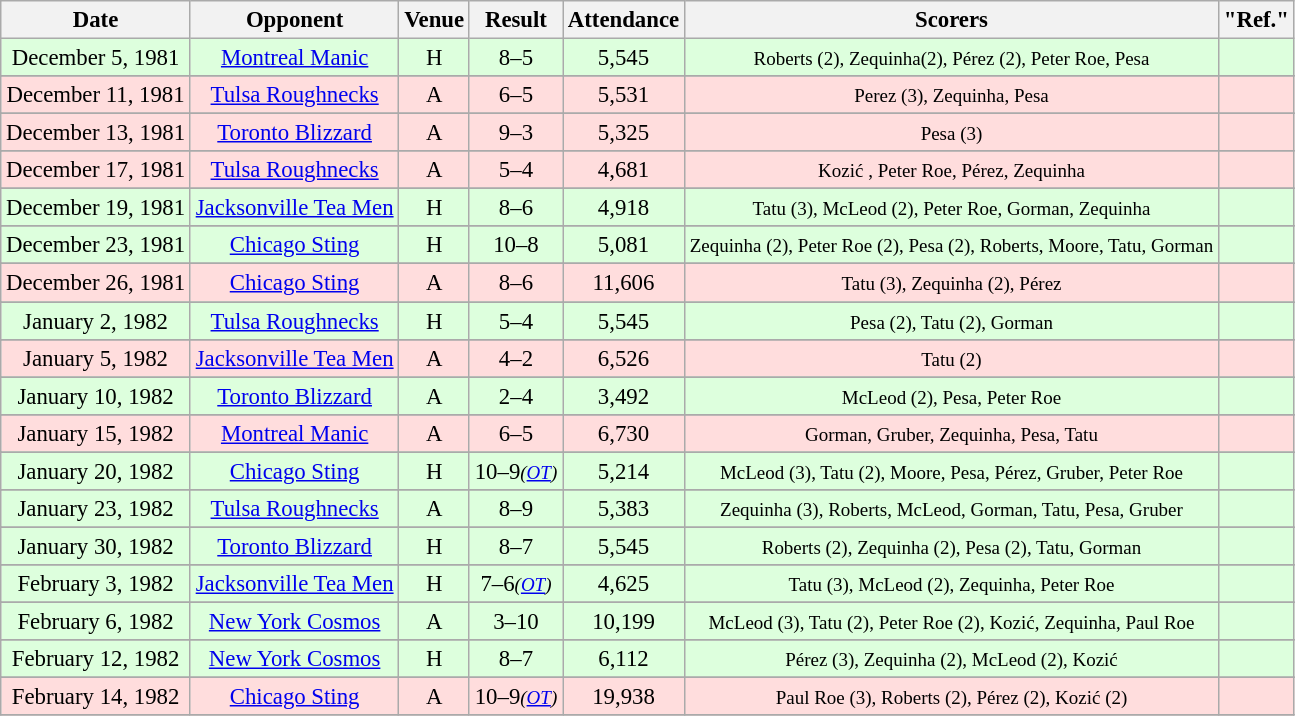<table class="wikitable" style="font-size:95%; text-align:center">
<tr>
<th>Date</th>
<th>Opponent</th>
<th>Venue</th>
<th>Result</th>
<th>Attendance</th>
<th>Scorers</th>
<th>"Ref."</th>
</tr>
<tr bgcolor="#ddffdd">
<td>December 5, 1981</td>
<td><a href='#'>Montreal Manic</a></td>
<td>H</td>
<td>8–5</td>
<td>5,545</td>
<td><small>Roberts (2), Zequinha(2), Pérez (2), Peter Roe, Pesa</small></td>
<td></td>
</tr>
<tr>
</tr>
<tr bgcolor="#ffdddd">
<td>December 11, 1981</td>
<td><a href='#'>Tulsa Roughnecks</a></td>
<td>A</td>
<td>6–5</td>
<td>5,531</td>
<td><small>Perez (3), Zequinha, Pesa</small></td>
<td></td>
</tr>
<tr>
</tr>
<tr bgcolor="#ffdddd">
<td>December 13, 1981</td>
<td><a href='#'>Toronto Blizzard</a></td>
<td>A</td>
<td>9–3</td>
<td>5,325</td>
<td><small>Pesa (3)</small></td>
<td></td>
</tr>
<tr>
</tr>
<tr bgcolor="#ffdddd">
<td>December 17, 1981</td>
<td><a href='#'>Tulsa Roughnecks</a></td>
<td>A</td>
<td>5–4</td>
<td>4,681</td>
<td><small>Kozić , Peter Roe, Pérez, Zequinha</small></td>
<td></td>
</tr>
<tr>
</tr>
<tr bgcolor="#ddffdd">
<td>December 19, 1981</td>
<td><a href='#'>Jacksonville Tea Men</a></td>
<td>H</td>
<td>8–6</td>
<td>4,918</td>
<td><small>Tatu (3), McLeod (2), Peter Roe, Gorman, Zequinha</small></td>
<td></td>
</tr>
<tr>
</tr>
<tr bgcolor="#ddffdd">
<td>December 23, 1981</td>
<td><a href='#'>Chicago Sting</a></td>
<td>H</td>
<td>10–8</td>
<td>5,081</td>
<td><small>Zequinha (2), Peter Roe (2), Pesa (2), Roberts, Moore, Tatu, Gorman</small></td>
<td></td>
</tr>
<tr>
</tr>
<tr bgcolor="#ffdddd">
<td>December 26, 1981</td>
<td><a href='#'>Chicago Sting</a></td>
<td>A</td>
<td>8–6</td>
<td>11,606</td>
<td><small>Tatu (3), Zequinha (2), Pérez </small></td>
<td></td>
</tr>
<tr>
</tr>
<tr bgcolor="#ddffdd">
<td> January 2, 1982</td>
<td><a href='#'>Tulsa Roughnecks</a></td>
<td>H</td>
<td>5–4</td>
<td>5,545</td>
<td><small>Pesa (2), Tatu (2), Gorman</small></td>
<td></td>
</tr>
<tr>
</tr>
<tr bgcolor="#ffdddd">
<td> January 5, 1982</td>
<td><a href='#'>Jacksonville Tea Men</a></td>
<td>A</td>
<td>4–2</td>
<td>6,526</td>
<td><small>Tatu (2)</small></td>
<td></td>
</tr>
<tr>
</tr>
<tr bgcolor="#ddffdd">
<td> January 10, 1982</td>
<td><a href='#'>Toronto Blizzard</a></td>
<td>A</td>
<td>2–4</td>
<td>3,492</td>
<td><small>McLeod (2), Pesa, Peter Roe</small></td>
<td></td>
</tr>
<tr>
</tr>
<tr bgcolor="#ffdddd">
<td> January 15, 1982</td>
<td><a href='#'>Montreal Manic</a></td>
<td>A</td>
<td>6–5</td>
<td>6,730</td>
<td><small>Gorman, Gruber, Zequinha, Pesa, Tatu</small></td>
<td></td>
</tr>
<tr>
</tr>
<tr bgcolor="#ddffdd">
<td> January 20, 1982</td>
<td><a href='#'>Chicago Sting</a></td>
<td>H</td>
<td>10–9<small><em>(<a href='#'>OT</a>)</em></small></td>
<td>5,214</td>
<td><small>McLeod (3), Tatu (2), Moore, Pesa, Pérez, Gruber, Peter Roe</small></td>
<td></td>
</tr>
<tr>
</tr>
<tr bgcolor="#ddffdd">
<td> January 23, 1982</td>
<td><a href='#'>Tulsa Roughnecks</a></td>
<td>A</td>
<td>8–9</td>
<td>5,383</td>
<td><small>Zequinha (3), Roberts, McLeod, Gorman, Tatu, Pesa, Gruber</small></td>
<td></td>
</tr>
<tr>
</tr>
<tr bgcolor="#ddffdd">
<td> January 30, 1982</td>
<td><a href='#'>Toronto Blizzard</a></td>
<td>H</td>
<td>8–7</td>
<td>5,545</td>
<td><small>Roberts (2), Zequinha (2), Pesa (2), Tatu, Gorman</small></td>
<td></td>
</tr>
<tr>
</tr>
<tr bgcolor="#ddffdd">
<td> February 3, 1982</td>
<td><a href='#'>Jacksonville Tea Men</a></td>
<td>H</td>
<td>7–6<small><em>(<a href='#'>OT</a>)</em></small></td>
<td>4,625</td>
<td><small>Tatu (3), McLeod (2), Zequinha, Peter Roe</small></td>
<td></td>
</tr>
<tr>
</tr>
<tr bgcolor="#ddffdd">
<td> February 6, 1982</td>
<td><a href='#'>New York Cosmos</a></td>
<td>A</td>
<td>3–10</td>
<td>10,199</td>
<td><small>McLeod (3), Tatu (2), Peter Roe (2), Kozić, Zequinha, Paul Roe</small></td>
<td></td>
</tr>
<tr>
</tr>
<tr bgcolor="#ddffdd">
<td> February 12, 1982</td>
<td><a href='#'>New York Cosmos</a></td>
<td>H</td>
<td>8–7</td>
<td>6,112</td>
<td><small>Pérez (3), Zequinha (2), McLeod (2), Kozić</small></td>
<td></td>
</tr>
<tr>
</tr>
<tr bgcolor="#ffdddd">
<td> February 14, 1982</td>
<td><a href='#'>Chicago Sting</a></td>
<td>A</td>
<td>10–9<small><em>(<a href='#'>OT</a>)</em></small></td>
<td>19,938</td>
<td><small> Paul Roe (3), Roberts (2), Pérez (2), Kozić (2)</small></td>
<td></td>
</tr>
<tr>
</tr>
</table>
